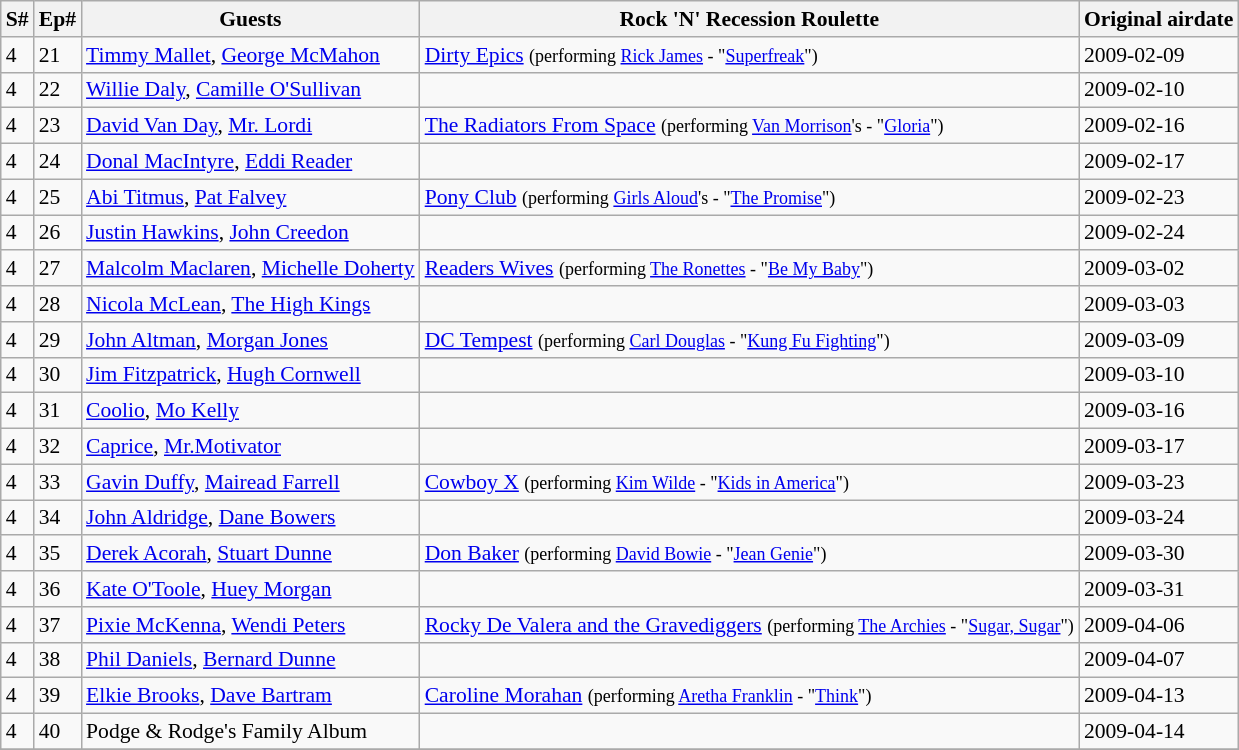<table class="wikitable" style="font-size:90%">
<tr>
<th>S#</th>
<th>Ep#</th>
<th>Guests</th>
<th>Rock 'N' Recession Roulette</th>
<th>Original airdate</th>
</tr>
<tr>
<td>4</td>
<td>21</td>
<td><a href='#'>Timmy Mallet</a>, <a href='#'>George McMahon</a></td>
<td> <a href='#'>Dirty Epics</a> <small> (performing <a href='#'>Rick James</a> - "<a href='#'>Superfreak</a>")</small></td>
<td>2009-02-09</td>
</tr>
<tr>
<td>4</td>
<td>22</td>
<td><a href='#'>Willie Daly</a>, <a href='#'>Camille O'Sullivan</a></td>
<td></td>
<td>2009-02-10</td>
</tr>
<tr>
<td>4</td>
<td>23</td>
<td><a href='#'>David Van Day</a>, <a href='#'>Mr. Lordi</a></td>
<td> <a href='#'>The Radiators From Space</a> <small> (performing <a href='#'>Van Morrison</a>'s - "<a href='#'>Gloria</a>")</small></td>
<td>2009-02-16</td>
</tr>
<tr>
<td>4</td>
<td>24</td>
<td><a href='#'>Donal MacIntyre</a>, <a href='#'>Eddi Reader</a></td>
<td></td>
<td>2009-02-17</td>
</tr>
<tr>
<td>4</td>
<td>25</td>
<td><a href='#'>Abi Titmus</a>, <a href='#'>Pat Falvey</a></td>
<td> <a href='#'>Pony Club</a> <small> (performing <a href='#'>Girls Aloud</a>'s - "<a href='#'>The Promise</a>")</small></td>
<td>2009-02-23</td>
</tr>
<tr>
<td>4</td>
<td>26</td>
<td><a href='#'>Justin Hawkins</a>, <a href='#'>John Creedon</a></td>
<td></td>
<td>2009-02-24</td>
</tr>
<tr>
<td>4</td>
<td>27</td>
<td><a href='#'>Malcolm Maclaren</a>, <a href='#'>Michelle Doherty</a></td>
<td> <a href='#'>Readers Wives</a> <small> (performing <a href='#'>The Ronettes</a> - "<a href='#'>Be My Baby</a>")</small></td>
<td>2009-03-02</td>
</tr>
<tr>
<td>4</td>
<td>28</td>
<td><a href='#'>Nicola McLean</a>, <a href='#'>The High Kings</a></td>
<td></td>
<td>2009-03-03</td>
</tr>
<tr>
<td>4</td>
<td>29</td>
<td><a href='#'>John Altman</a>, <a href='#'>Morgan Jones</a></td>
<td> <a href='#'>DC Tempest</a> <small> (performing <a href='#'>Carl Douglas</a> - "<a href='#'>Kung Fu Fighting</a>")</small></td>
<td>2009-03-09</td>
</tr>
<tr>
<td>4</td>
<td>30</td>
<td><a href='#'>Jim Fitzpatrick</a>, <a href='#'>Hugh Cornwell</a></td>
<td></td>
<td>2009-03-10</td>
</tr>
<tr>
<td>4</td>
<td>31</td>
<td><a href='#'>Coolio</a>, <a href='#'>Mo Kelly</a></td>
<td></td>
<td>2009-03-16</td>
</tr>
<tr>
<td>4</td>
<td>32</td>
<td><a href='#'>Caprice</a>, <a href='#'>Mr.Motivator</a></td>
<td></td>
<td>2009-03-17</td>
</tr>
<tr>
<td>4</td>
<td>33</td>
<td><a href='#'>Gavin Duffy</a>, <a href='#'>Mairead Farrell</a></td>
<td> <a href='#'>Cowboy X</a> <small> (performing <a href='#'>Kim Wilde</a> - "<a href='#'>Kids in America</a>")</small></td>
<td>2009-03-23</td>
</tr>
<tr>
<td>4</td>
<td>34</td>
<td><a href='#'>John Aldridge</a>, <a href='#'>Dane Bowers</a></td>
<td></td>
<td>2009-03-24</td>
</tr>
<tr>
<td>4</td>
<td>35</td>
<td><a href='#'>Derek Acorah</a>, <a href='#'>Stuart Dunne</a></td>
<td> <a href='#'>Don Baker</a> <small> (performing <a href='#'>David Bowie</a> - "<a href='#'>Jean Genie</a>")</small></td>
<td>2009-03-30</td>
</tr>
<tr>
<td>4</td>
<td>36</td>
<td><a href='#'>Kate O'Toole</a>, <a href='#'>Huey Morgan</a></td>
<td></td>
<td>2009-03-31</td>
</tr>
<tr>
<td>4</td>
<td>37</td>
<td><a href='#'>Pixie McKenna</a>, <a href='#'>Wendi Peters</a></td>
<td> <a href='#'>Rocky De Valera and the Gravediggers</a> <small> (performing <a href='#'>The Archies</a> - "<a href='#'>Sugar, Sugar</a>")</small></td>
<td>2009-04-06</td>
</tr>
<tr>
<td>4</td>
<td>38</td>
<td><a href='#'>Phil Daniels</a>, <a href='#'>Bernard Dunne</a></td>
<td></td>
<td>2009-04-07</td>
</tr>
<tr>
<td>4</td>
<td>39</td>
<td><a href='#'>Elkie Brooks</a>, <a href='#'>Dave Bartram</a></td>
<td> <a href='#'>Caroline Morahan</a> <small> (performing <a href='#'>Aretha Franklin</a> - "<a href='#'>Think</a>")</small></td>
<td>2009-04-13</td>
</tr>
<tr>
<td>4</td>
<td>40</td>
<td>Podge & Rodge's Family Album</td>
<td></td>
<td>2009-04-14</td>
</tr>
<tr>
</tr>
</table>
